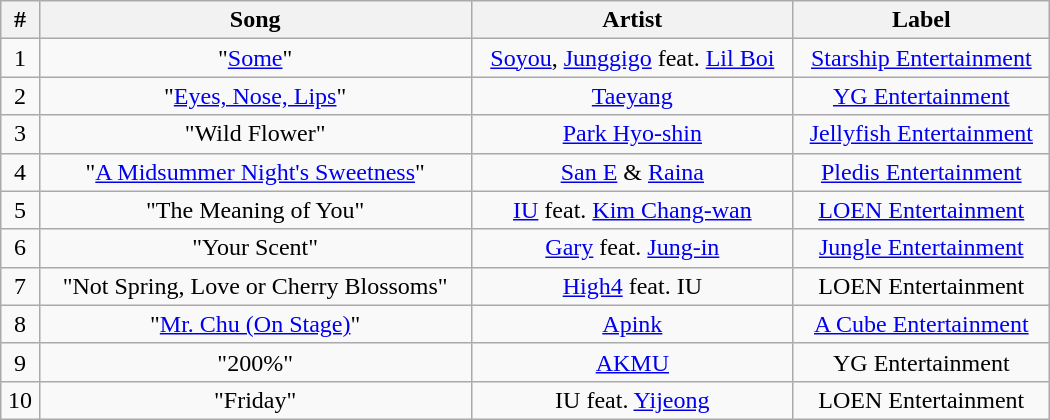<table class="wikitable" style="text-align: center; width: 700px;">
<tr>
<th>#</th>
<th>Song</th>
<th>Artist</th>
<th>Label</th>
</tr>
<tr>
<td>1</td>
<td>"<a href='#'>Some</a>"</td>
<td><a href='#'>Soyou</a>, <a href='#'>Junggigo</a> feat. <a href='#'>Lil Boi</a></td>
<td><a href='#'>Starship Entertainment</a></td>
</tr>
<tr>
<td>2</td>
<td>"<a href='#'>Eyes, Nose, Lips</a>"</td>
<td><a href='#'>Taeyang</a></td>
<td><a href='#'>YG Entertainment</a></td>
</tr>
<tr>
<td>3</td>
<td>"Wild Flower"</td>
<td><a href='#'>Park Hyo-shin</a></td>
<td><a href='#'>Jellyfish Entertainment</a></td>
</tr>
<tr>
<td>4</td>
<td>"<a href='#'>A Midsummer Night's Sweetness</a>"</td>
<td><a href='#'>San E</a> & <a href='#'>Raina</a></td>
<td><a href='#'>Pledis Entertainment</a></td>
</tr>
<tr>
<td>5</td>
<td>"The Meaning of You"</td>
<td><a href='#'>IU</a> feat. <a href='#'>Kim Chang-wan</a></td>
<td><a href='#'>LOEN Entertainment</a></td>
</tr>
<tr>
<td>6</td>
<td>"Your Scent"</td>
<td><a href='#'>Gary</a> feat. <a href='#'>Jung-in</a></td>
<td><a href='#'>Jungle Entertainment</a></td>
</tr>
<tr>
<td>7</td>
<td>"Not Spring, Love or Cherry Blossoms"</td>
<td><a href='#'>High4</a> feat. IU</td>
<td>LOEN Entertainment</td>
</tr>
<tr>
<td>8</td>
<td>"<a href='#'>Mr. Chu (On Stage)</a>"</td>
<td><a href='#'>Apink</a></td>
<td><a href='#'>A Cube Entertainment</a></td>
</tr>
<tr>
<td>9</td>
<td>"200%"</td>
<td><a href='#'>AKMU</a></td>
<td>YG Entertainment</td>
</tr>
<tr>
<td>10</td>
<td>"Friday"</td>
<td>IU feat. <a href='#'>Yijeong</a></td>
<td>LOEN Entertainment</td>
</tr>
</table>
